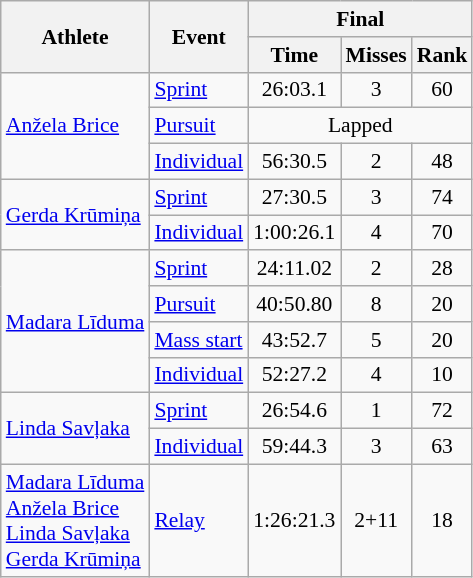<table class="wikitable" style="font-size:90%">
<tr>
<th rowspan="2">Athlete</th>
<th rowspan="2">Event</th>
<th colspan="3">Final</th>
</tr>
<tr>
<th>Time</th>
<th>Misses</th>
<th>Rank</th>
</tr>
<tr>
<td rowspan=3><a href='#'>Anžela Brice</a></td>
<td><a href='#'>Sprint</a></td>
<td align="center">26:03.1</td>
<td align="center">3</td>
<td align="center">60</td>
</tr>
<tr>
<td><a href='#'>Pursuit</a></td>
<td colspan=3 align="center">Lapped</td>
</tr>
<tr>
<td><a href='#'>Individual</a></td>
<td align="center">56:30.5</td>
<td align="center">2</td>
<td align="center">48</td>
</tr>
<tr>
<td rowspan=2><a href='#'>Gerda Krūmiņa</a></td>
<td><a href='#'>Sprint</a></td>
<td align="center">27:30.5</td>
<td align="center">3</td>
<td align="center">74</td>
</tr>
<tr>
<td><a href='#'>Individual</a></td>
<td align="center">1:00:26.1</td>
<td align="center">4</td>
<td align="center">70</td>
</tr>
<tr>
<td rowspan=4><a href='#'>Madara Līduma</a></td>
<td><a href='#'>Sprint</a></td>
<td align="center">24:11.02</td>
<td align="center">2</td>
<td align="center">28</td>
</tr>
<tr>
<td><a href='#'>Pursuit</a></td>
<td align="center">40:50.80</td>
<td align="center">8</td>
<td align="center">20</td>
</tr>
<tr>
<td><a href='#'>Mass start</a></td>
<td align="center">43:52.7</td>
<td align="center">5</td>
<td align="center">20</td>
</tr>
<tr>
<td><a href='#'>Individual</a></td>
<td align="center">52:27.2</td>
<td align="center">4</td>
<td align="center">10</td>
</tr>
<tr>
<td rowspan=2><a href='#'>Linda Savļaka</a></td>
<td><a href='#'>Sprint</a></td>
<td align="center">26:54.6</td>
<td align="center">1</td>
<td align="center">72</td>
</tr>
<tr>
<td><a href='#'>Individual</a></td>
<td align="center">59:44.3</td>
<td align="center">3</td>
<td align="center">63</td>
</tr>
<tr>
<td><a href='#'>Madara Līduma</a><br><a href='#'>Anžela Brice</a><br><a href='#'>Linda Savļaka</a><br><a href='#'>Gerda Krūmiņa</a></td>
<td><a href='#'>Relay</a></td>
<td align="center">1:26:21.3</td>
<td align="center">2+11</td>
<td align="center">18</td>
</tr>
</table>
